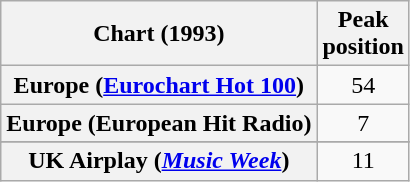<table class="wikitable sortable plainrowheaders" style="text-align:center">
<tr>
<th>Chart (1993)</th>
<th>Peak<br>position</th>
</tr>
<tr>
<th scope="row">Europe (<a href='#'>Eurochart Hot 100</a>)</th>
<td>54</td>
</tr>
<tr>
<th scope="row">Europe (European Hit Radio)</th>
<td>7</td>
</tr>
<tr>
</tr>
<tr>
</tr>
<tr>
<th scope="row">UK Airplay (<em><a href='#'>Music Week</a></em>)</th>
<td>11</td>
</tr>
</table>
